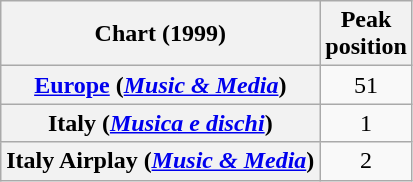<table class="wikitable sortable plainrowheaders" style="text-align:center">
<tr>
<th scope="col">Chart (1999)</th>
<th scope="col">Peak<br>position</th>
</tr>
<tr>
<th scope="row"><a href='#'>Europe</a> (<em><a href='#'>Music & Media</a></em>)</th>
<td>51</td>
</tr>
<tr>
<th scope="row">Italy (<em><a href='#'>Musica e dischi</a></em>)</th>
<td>1</td>
</tr>
<tr>
<th scope="row">Italy Airplay (<em><a href='#'>Music & Media</a></em>)</th>
<td>2</td>
</tr>
</table>
